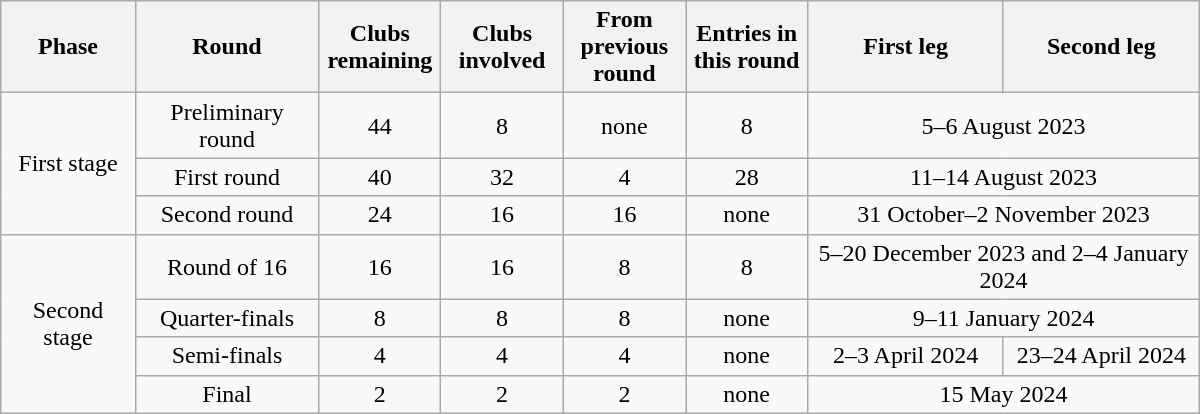<table class="wikitable" style="text-align: center; font-size: 100%; width: 800px;">
<tr>
<th width=11%>Phase</th>
<th width=15%>Round</th>
<th width=10%>Clubs remaining</th>
<th width=10%>Clubs involved</th>
<th width=10%>From previous round</th>
<th width=10%>Entries in this round</th>
<th width=16%>First leg</th>
<th width=16%>Second leg</th>
</tr>
<tr>
<td rowspan=3 align=center>First stage</td>
<td align="center">Preliminary round</td>
<td align=center>44</td>
<td align=center>8</td>
<td align=center>none</td>
<td align=center>8</td>
<td colspan=2 align=center>5–6 August 2023</td>
</tr>
<tr>
<td align=center>First round</td>
<td align=center>40</td>
<td align=center>32</td>
<td align=center>4</td>
<td align=center>28</td>
<td colspan=2 align=center>11–14 August 2023</td>
</tr>
<tr>
<td align=center>Second round</td>
<td align=center>24</td>
<td align=center>16</td>
<td align=center>16</td>
<td align=center>none</td>
<td colspan=2 align=center>31 October–2 November 2023</td>
</tr>
<tr>
<td rowspan=4 align=center>Second stage</td>
<td align=center>Round of 16</td>
<td align=center>16</td>
<td align=center>16</td>
<td align=center>8</td>
<td align=center>8</td>
<td colspan=2 align=center>5–20 December 2023 and 2–4 January 2024</td>
</tr>
<tr>
<td align=center>Quarter-finals</td>
<td align=center>8</td>
<td align=center>8</td>
<td align=center>8</td>
<td align=center>none</td>
<td colspan=2 align=center>9–11 January 2024</td>
</tr>
<tr>
<td align=center>Semi-finals</td>
<td align=center>4</td>
<td align=center>4</td>
<td align=center>4</td>
<td align=center>none</td>
<td align=center>2–3 April 2024</td>
<td align=center>23–24 April 2024</td>
</tr>
<tr>
<td align=center>Final</td>
<td align=center>2</td>
<td align=center>2</td>
<td align=center>2</td>
<td align=center>none</td>
<td colspan=2 align=center>15 May 2024</td>
</tr>
</table>
